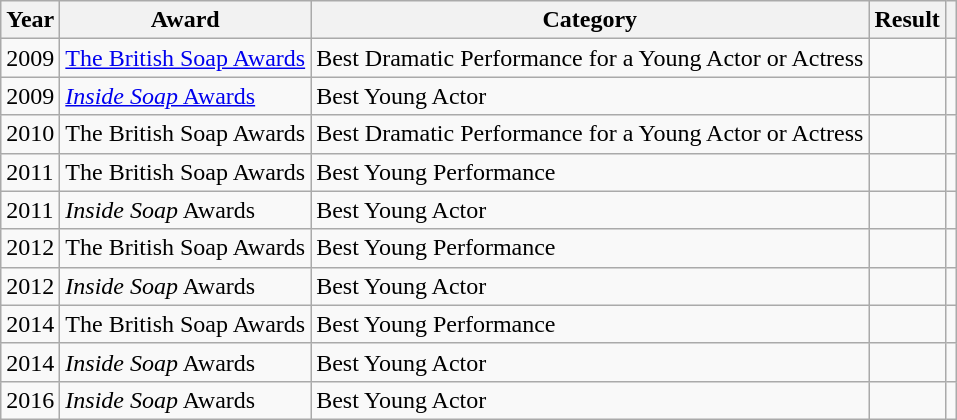<table class="wikitable">
<tr>
<th>Year</th>
<th>Award</th>
<th>Category</th>
<th>Result</th>
<th></th>
</tr>
<tr>
<td>2009</td>
<td><a href='#'>The British Soap Awards</a></td>
<td>Best Dramatic Performance for a Young Actor or Actress</td>
<td></td>
<td align="center"></td>
</tr>
<tr>
<td>2009</td>
<td><a href='#'><em>Inside Soap</em> Awards</a></td>
<td>Best Young Actor</td>
<td></td>
<td align="center"></td>
</tr>
<tr>
<td>2010</td>
<td>The British Soap Awards</td>
<td>Best Dramatic Performance for a Young Actor or Actress</td>
<td></td>
<td align="center"></td>
</tr>
<tr>
<td>2011</td>
<td>The British Soap Awards</td>
<td>Best Young Performance</td>
<td></td>
<td align="center"></td>
</tr>
<tr>
<td>2011</td>
<td><em>Inside Soap</em> Awards</td>
<td>Best Young Actor</td>
<td></td>
<td align="center"></td>
</tr>
<tr>
<td>2012</td>
<td>The British Soap Awards</td>
<td>Best Young Performance</td>
<td></td>
<td align="center"></td>
</tr>
<tr>
<td>2012</td>
<td><em>Inside Soap</em> Awards</td>
<td>Best Young Actor</td>
<td></td>
<td align="center"></td>
</tr>
<tr>
<td>2014</td>
<td>The British Soap Awards</td>
<td>Best Young Performance</td>
<td></td>
<td align="center"></td>
</tr>
<tr>
<td>2014</td>
<td><em>Inside Soap</em> Awards</td>
<td>Best Young Actor</td>
<td></td>
<td align="center"></td>
</tr>
<tr>
<td>2016</td>
<td><em>Inside Soap</em> Awards</td>
<td>Best Young Actor</td>
<td></td>
<td align="center"></td>
</tr>
</table>
